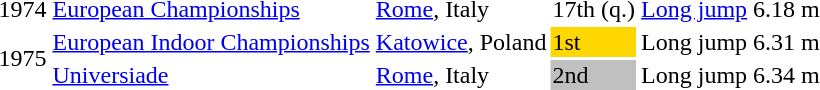<table>
<tr>
<td>1974</td>
<td><a href='#'>European Championships</a></td>
<td><a href='#'>Rome</a>, Italy</td>
<td>17th (q.)</td>
<td><a href='#'>Long jump</a></td>
<td>6.18 m</td>
</tr>
<tr>
<td rowspan=2>1975</td>
<td><a href='#'>European Indoor Championships</a></td>
<td><a href='#'>Katowice</a>, Poland</td>
<td bgcolor=gold>1st</td>
<td>Long jump</td>
<td>6.31 m</td>
</tr>
<tr>
<td><a href='#'>Universiade</a></td>
<td><a href='#'>Rome</a>, Italy</td>
<td bgcolor=silver>2nd</td>
<td>Long jump</td>
<td>6.34 m</td>
</tr>
</table>
